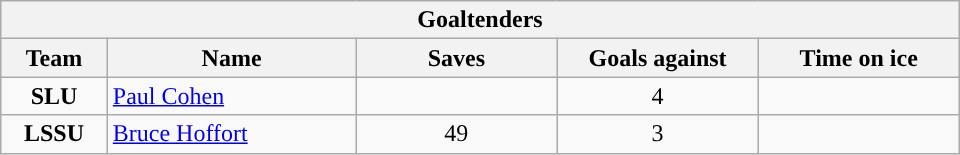<table class="wikitable" style="width:40em; text-align:right;">
<tr>
<th colspan=5>Goaltenders</th>
</tr>
<tr>
<th style="width:4em;">Team</th>
<th style="width:10em;">Name</th>
<th style="width:8em;">Saves</th>
<th style="width:8em;">Goals against</th>
<th style="width:8em;">Time on ice</th>
</tr>
<tr>
<td align=center><strong>SLU</strong></td>
<td style="text-align:left;"><a href='#'>Paul Cohen</a></td>
<td align=center></td>
<td align=center>4</td>
<td align=center></td>
</tr>
<tr>
<td align=center><strong>LSSU</strong></td>
<td style="text-align:left;"><a href='#'>Bruce Hoffort</a></td>
<td align=center>49</td>
<td align=center>3</td>
<td></td>
</tr>
</table>
